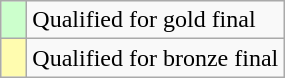<table class="wikitable">
<tr>
<td style="width:10px; background:#cfc"></td>
<td>Qualified for gold final</td>
</tr>
<tr>
<td style="width:10px; background:#fffcaf"></td>
<td>Qualified for bronze final</td>
</tr>
</table>
